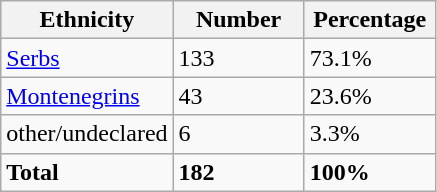<table class="wikitable">
<tr>
<th width="100px">Ethnicity</th>
<th width="80px">Number</th>
<th width="80px">Percentage</th>
</tr>
<tr>
<td><a href='#'>Serbs</a></td>
<td>133</td>
<td>73.1%</td>
</tr>
<tr>
<td><a href='#'>Montenegrins</a></td>
<td>43</td>
<td>23.6%</td>
</tr>
<tr>
<td>other/undeclared</td>
<td>6</td>
<td>3.3%</td>
</tr>
<tr>
<td><strong>Total</strong></td>
<td><strong>182</strong></td>
<td><strong>100%</strong></td>
</tr>
</table>
